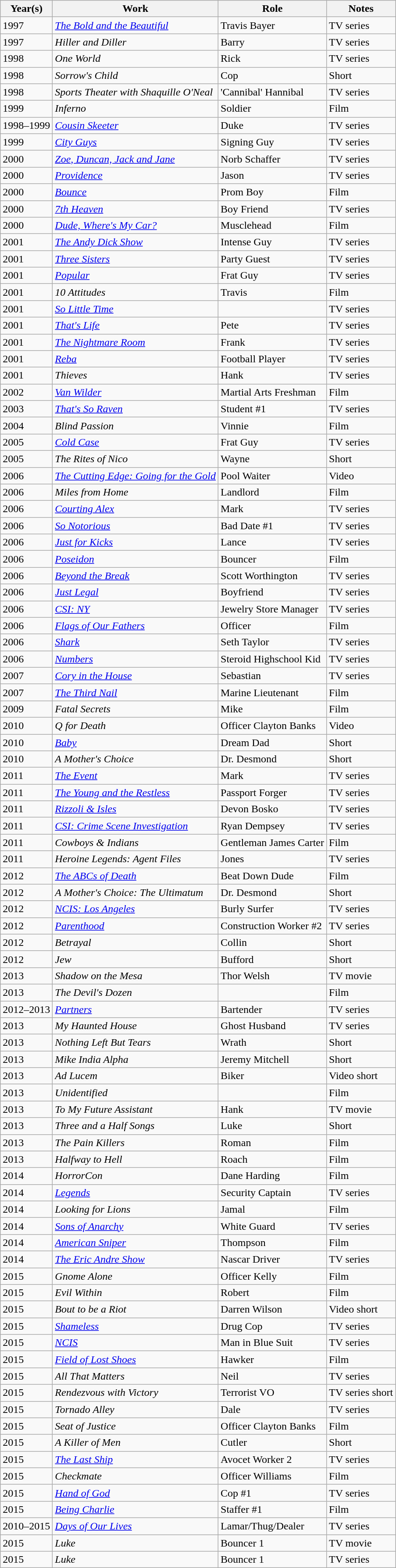<table class="wikitable">
<tr>
<th>Year(s)</th>
<th>Work</th>
<th>Role</th>
<th>Notes</th>
</tr>
<tr>
<td>1997</td>
<td><em><a href='#'>The Bold and the Beautiful</a></em></td>
<td>Travis Bayer</td>
<td>TV series</td>
</tr>
<tr>
<td>1997</td>
<td><em>Hiller and Diller</em></td>
<td>Barry</td>
<td>TV series</td>
</tr>
<tr>
<td>1998</td>
<td><em>One World</em></td>
<td>Rick</td>
<td>TV series</td>
</tr>
<tr>
<td>1998</td>
<td><em>Sorrow's Child</em></td>
<td>Cop</td>
<td>Short</td>
</tr>
<tr>
<td>1998</td>
<td><em>Sports Theater with Shaquille O'Neal</em></td>
<td>'Cannibal' Hannibal</td>
<td>TV series</td>
</tr>
<tr>
<td>1999</td>
<td><em>Inferno</em></td>
<td>Soldier</td>
<td>Film</td>
</tr>
<tr>
<td>1998–1999</td>
<td><em><a href='#'>Cousin Skeeter</a></em></td>
<td>Duke</td>
<td>TV series</td>
</tr>
<tr>
<td>1999</td>
<td><em><a href='#'>City Guys</a></em></td>
<td>Signing Guy</td>
<td>TV series</td>
</tr>
<tr>
<td>2000</td>
<td><em><a href='#'>Zoe, Duncan, Jack and Jane</a></em></td>
<td>Norb Schaffer</td>
<td>TV series</td>
</tr>
<tr>
<td>2000</td>
<td><em><a href='#'>Providence</a></em></td>
<td>Jason</td>
<td>TV series</td>
</tr>
<tr>
<td>2000</td>
<td><em><a href='#'>Bounce</a></em></td>
<td>Prom Boy</td>
<td>Film</td>
</tr>
<tr>
<td>2000</td>
<td><em><a href='#'>7th Heaven</a></em></td>
<td>Boy Friend</td>
<td>TV series</td>
</tr>
<tr>
<td>2000</td>
<td><em><a href='#'>Dude, Where's My Car?</a></em></td>
<td>Musclehead</td>
<td>Film</td>
</tr>
<tr>
<td>2001</td>
<td><em><a href='#'>The Andy Dick Show</a></em></td>
<td>Intense Guy</td>
<td>TV series</td>
</tr>
<tr>
<td>2001</td>
<td><em><a href='#'>Three Sisters</a></em></td>
<td>Party Guest</td>
<td>TV series</td>
</tr>
<tr>
<td>2001</td>
<td><em><a href='#'>Popular</a></em></td>
<td>Frat Guy</td>
<td>TV series</td>
</tr>
<tr>
<td>2001</td>
<td><em>10 Attitudes</em></td>
<td>Travis</td>
<td>Film</td>
</tr>
<tr>
<td>2001</td>
<td><em><a href='#'>So Little Time</a></em></td>
<td></td>
<td>TV series</td>
</tr>
<tr>
<td>2001</td>
<td><em><a href='#'>That's Life</a></em></td>
<td>Pete</td>
<td>TV series</td>
</tr>
<tr>
<td>2001</td>
<td><em><a href='#'>The Nightmare Room</a></em></td>
<td>Frank</td>
<td>TV series</td>
</tr>
<tr>
<td>2001</td>
<td><em><a href='#'>Reba</a></em></td>
<td>Football Player</td>
<td>TV series</td>
</tr>
<tr>
<td>2001</td>
<td><em>Thieves</em></td>
<td>Hank</td>
<td>TV series</td>
</tr>
<tr>
<td>2002</td>
<td><em><a href='#'>Van Wilder</a></em></td>
<td>Martial Arts Freshman</td>
<td>Film</td>
</tr>
<tr>
<td>2003</td>
<td><em><a href='#'>That's So Raven</a></em></td>
<td>Student #1</td>
<td>TV series</td>
</tr>
<tr>
<td>2004</td>
<td><em>Blind Passion</em></td>
<td>Vinnie</td>
<td>Film</td>
</tr>
<tr>
<td>2005</td>
<td><em><a href='#'>Cold Case</a></em></td>
<td>Frat Guy</td>
<td>TV series</td>
</tr>
<tr>
<td>2005</td>
<td><em>The Rites of Nico</em></td>
<td>Wayne</td>
<td>Short</td>
</tr>
<tr>
<td>2006</td>
<td><em><a href='#'>The Cutting Edge: Going for the Gold</a></em></td>
<td>Pool Waiter</td>
<td>Video</td>
</tr>
<tr>
<td>2006</td>
<td><em>Miles from Home</em></td>
<td>Landlord</td>
<td>Film</td>
</tr>
<tr>
<td>2006</td>
<td><em><a href='#'>Courting Alex</a></em></td>
<td>Mark</td>
<td>TV series</td>
</tr>
<tr>
<td>2006</td>
<td><em><a href='#'>So Notorious</a></em></td>
<td>Bad Date #1</td>
<td>TV series</td>
</tr>
<tr>
<td>2006</td>
<td><em><a href='#'>Just for Kicks</a></em></td>
<td>Lance</td>
<td>TV series</td>
</tr>
<tr>
<td>2006</td>
<td><em><a href='#'>Poseidon</a></em></td>
<td>Bouncer</td>
<td>Film</td>
</tr>
<tr>
<td>2006</td>
<td><em><a href='#'>Beyond the Break</a></em></td>
<td>Scott Worthington</td>
<td>TV series</td>
</tr>
<tr>
<td>2006</td>
<td><em><a href='#'>Just Legal</a></em></td>
<td>Boyfriend</td>
<td>TV series</td>
</tr>
<tr>
<td>2006</td>
<td><em><a href='#'>CSI: NY</a></em></td>
<td>Jewelry Store Manager</td>
<td>TV series</td>
</tr>
<tr>
<td>2006</td>
<td><em><a href='#'>Flags of Our Fathers</a></em></td>
<td>Officer</td>
<td>Film</td>
</tr>
<tr>
<td>2006</td>
<td><em><a href='#'>Shark</a></em></td>
<td>Seth Taylor</td>
<td>TV series</td>
</tr>
<tr>
<td>2006</td>
<td><em><a href='#'>Numbers</a></em></td>
<td>Steroid Highschool Kid</td>
<td>TV series</td>
</tr>
<tr>
<td>2007</td>
<td><em><a href='#'>Cory in the House</a></em></td>
<td>Sebastian</td>
<td>TV series</td>
</tr>
<tr>
<td>2007</td>
<td><em><a href='#'>The Third Nail</a></em></td>
<td>Marine Lieutenant</td>
<td>Film</td>
</tr>
<tr>
<td>2009</td>
<td><em>Fatal Secrets</em></td>
<td>Mike</td>
<td>Film</td>
</tr>
<tr>
<td>2010</td>
<td><em>Q for Death</em></td>
<td>Officer Clayton Banks</td>
<td>Video</td>
</tr>
<tr>
<td>2010</td>
<td><em><a href='#'>Baby</a></em></td>
<td>Dream Dad</td>
<td>Short</td>
</tr>
<tr>
<td>2010</td>
<td><em>A Mother's Choice</em></td>
<td>Dr. Desmond</td>
<td>Short</td>
</tr>
<tr>
<td>2011</td>
<td><em><a href='#'>The Event</a></em></td>
<td>Mark</td>
<td>TV series</td>
</tr>
<tr>
<td>2011</td>
<td><em><a href='#'>The Young and the Restless</a></em></td>
<td>Passport Forger</td>
<td>TV series</td>
</tr>
<tr>
<td>2011</td>
<td><em><a href='#'>Rizzoli & Isles</a></em></td>
<td>Devon Bosko</td>
<td>TV series</td>
</tr>
<tr>
<td>2011</td>
<td><em><a href='#'>CSI: Crime Scene Investigation</a></em></td>
<td>Ryan Dempsey</td>
<td>TV series</td>
</tr>
<tr>
<td>2011</td>
<td><em>Cowboys & Indians</em></td>
<td>Gentleman James Carter</td>
<td>Film</td>
</tr>
<tr>
<td>2011</td>
<td><em>Heroine Legends: Agent Files</em></td>
<td>Jones</td>
<td>TV series</td>
</tr>
<tr>
<td>2012</td>
<td><em><a href='#'>The ABCs of Death</a></em></td>
<td>Beat Down Dude</td>
<td>Film</td>
</tr>
<tr>
<td>2012</td>
<td><em>A Mother's Choice: The Ultimatum</em></td>
<td>Dr. Desmond</td>
<td>Short</td>
</tr>
<tr>
<td>2012</td>
<td><em><a href='#'>NCIS: Los Angeles</a></em></td>
<td>Burly Surfer</td>
<td>TV series</td>
</tr>
<tr>
<td>2012</td>
<td><em><a href='#'>Parenthood</a></em></td>
<td>Construction Worker #2</td>
<td>TV series</td>
</tr>
<tr>
<td>2012</td>
<td><em>Betrayal</em></td>
<td>Collin</td>
<td>Short</td>
</tr>
<tr>
<td>2012</td>
<td><em>Jew</em></td>
<td>Bufford</td>
<td>Short</td>
</tr>
<tr>
<td>2013</td>
<td><em>Shadow on the Mesa</em></td>
<td>Thor Welsh</td>
<td>TV movie</td>
</tr>
<tr>
<td>2013</td>
<td><em>The Devil's Dozen</em></td>
<td></td>
<td>Film</td>
</tr>
<tr>
<td>2012–2013</td>
<td><em><a href='#'>Partners</a></em></td>
<td>Bartender</td>
<td>TV series</td>
</tr>
<tr>
<td>2013</td>
<td><em>My Haunted House</em></td>
<td>Ghost Husband</td>
<td>TV series</td>
</tr>
<tr>
<td>2013</td>
<td><em>Nothing Left But Tears</em></td>
<td>Wrath</td>
<td>Short</td>
</tr>
<tr>
<td>2013</td>
<td><em>Mike India Alpha</em></td>
<td>Jeremy Mitchell</td>
<td>Short</td>
</tr>
<tr>
<td>2013</td>
<td><em>Ad Lucem</em></td>
<td>Biker</td>
<td>Video short</td>
</tr>
<tr>
<td>2013</td>
<td><em>Unidentified</em></td>
<td></td>
<td>Film</td>
</tr>
<tr>
<td>2013</td>
<td><em>To My Future Assistant</em></td>
<td>Hank</td>
<td>TV movie</td>
</tr>
<tr>
<td>2013</td>
<td><em>Three and a Half Songs</em></td>
<td>Luke</td>
<td>Short</td>
</tr>
<tr>
<td>2013</td>
<td><em>The Pain Killers</em></td>
<td>Roman</td>
<td>Film</td>
</tr>
<tr>
<td>2013</td>
<td><em>Halfway to Hell</em></td>
<td>Roach</td>
<td>Film</td>
</tr>
<tr>
<td>2014</td>
<td><em>HorrorCon</em></td>
<td>Dane Harding</td>
<td>Film</td>
</tr>
<tr>
<td>2014</td>
<td><em><a href='#'>Legends</a></em></td>
<td>Security Captain</td>
<td>TV series</td>
</tr>
<tr>
<td>2014</td>
<td><em>Looking for Lions</em></td>
<td>Jamal</td>
<td>Film</td>
</tr>
<tr>
<td>2014</td>
<td><em><a href='#'>Sons of Anarchy</a></em></td>
<td>White Guard</td>
<td>TV series</td>
</tr>
<tr>
<td>2014</td>
<td><em><a href='#'>American Sniper</a></em></td>
<td>Thompson</td>
<td>Film</td>
</tr>
<tr>
<td>2014</td>
<td><em><a href='#'>The Eric Andre Show</a></em></td>
<td>Nascar Driver</td>
<td>TV series</td>
</tr>
<tr>
<td>2015</td>
<td><em>Gnome Alone</em></td>
<td>Officer Kelly</td>
<td>Film</td>
</tr>
<tr>
<td>2015</td>
<td><em>Evil Within</em></td>
<td>Robert</td>
<td>Film</td>
</tr>
<tr>
<td>2015</td>
<td><em>Bout to be a Riot</em></td>
<td>Darren Wilson</td>
<td>Video short</td>
</tr>
<tr>
<td>2015</td>
<td><em><a href='#'>Shameless</a></em></td>
<td>Drug Cop</td>
<td>TV series</td>
</tr>
<tr>
<td>2015</td>
<td><em><a href='#'>NCIS</a></em></td>
<td>Man in Blue Suit</td>
<td>TV series</td>
</tr>
<tr>
<td>2015</td>
<td><em><a href='#'>Field of Lost Shoes</a></em></td>
<td>Hawker</td>
<td>Film</td>
</tr>
<tr>
<td>2015</td>
<td><em>All That Matters</em></td>
<td>Neil</td>
<td>TV series</td>
</tr>
<tr>
<td>2015</td>
<td><em>Rendezvous with Victory</em></td>
<td>Terrorist VO</td>
<td>TV series short</td>
</tr>
<tr>
<td>2015</td>
<td><em>Tornado Alley</em></td>
<td>Dale</td>
<td>TV series</td>
</tr>
<tr>
<td>2015</td>
<td><em>Seat of Justice</em></td>
<td>Officer Clayton Banks</td>
<td>Film</td>
</tr>
<tr>
<td>2015</td>
<td><em>A Killer of Men</em></td>
<td>Cutler</td>
<td>Short</td>
</tr>
<tr>
<td>2015</td>
<td><em><a href='#'>The Last Ship</a></em></td>
<td>Avocet Worker 2</td>
<td>TV series</td>
</tr>
<tr>
<td>2015</td>
<td><em>Checkmate</em></td>
<td>Officer Williams</td>
<td>Film</td>
</tr>
<tr>
<td>2015</td>
<td><em><a href='#'>Hand of God</a></em></td>
<td>Cop #1</td>
<td>TV series</td>
</tr>
<tr>
<td>2015</td>
<td><em><a href='#'>Being Charlie</a></em></td>
<td>Staffer #1</td>
<td>Film</td>
</tr>
<tr>
<td>2010–2015</td>
<td><em><a href='#'>Days of Our Lives</a></em></td>
<td>Lamar/Thug/Dealer</td>
<td>TV series</td>
</tr>
<tr>
<td>2015</td>
<td><em>Luke</em></td>
<td>Bouncer 1</td>
<td>TV movie</td>
</tr>
<tr>
<td>2015</td>
<td><em>Luke</em></td>
<td>Bouncer 1</td>
<td>TV series</td>
</tr>
</table>
